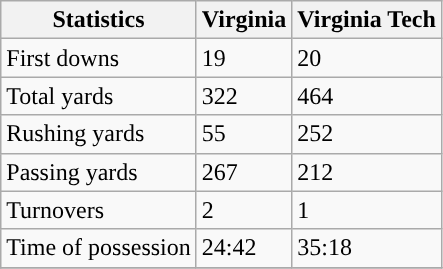<table class="wikitable">
<tr>
<th>Statistics</th>
<th>Virginia</th>
<th>Virginia Tech</th>
</tr>
<tr>
<td>First downs</td>
<td>19</td>
<td>20</td>
</tr>
<tr>
<td>Total yards</td>
<td>322</td>
<td>464</td>
</tr>
<tr>
<td>Rushing yards</td>
<td>55</td>
<td>252</td>
</tr>
<tr>
<td>Passing yards</td>
<td>267</td>
<td>212</td>
</tr>
<tr>
<td>Turnovers</td>
<td>2</td>
<td>1</td>
</tr>
<tr>
<td>Time of possession</td>
<td>24:42</td>
<td>35:18</td>
</tr>
<tr>
</tr>
</table>
